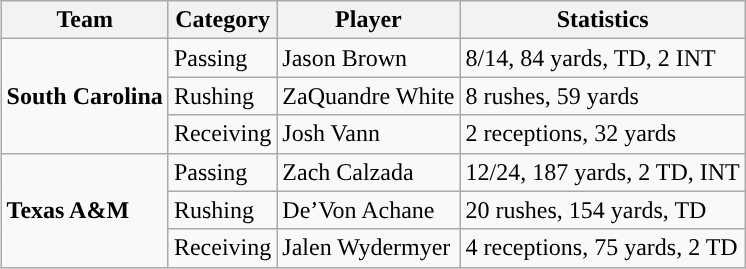<table class="wikitable" style="float: right;">
<tr>
<th>Team</th>
<th>Category</th>
<th>Player</th>
<th>Statistics</th>
</tr>
<tr>
<td rowspan=3><strong>South Carolina</strong></td>
<td>Passing</td>
<td>Jason Brown</td>
<td>8/14, 84 yards, TD, 2 INT</td>
</tr>
<tr>
<td>Rushing</td>
<td>ZaQuandre White</td>
<td>8 rushes, 59 yards</td>
</tr>
<tr>
<td>Receiving</td>
<td>Josh Vann</td>
<td>2 receptions, 32 yards</td>
</tr>
<tr>
<td rowspan=3><strong>Texas A&M</strong></td>
<td>Passing</td>
<td>Zach Calzada</td>
<td>12/24, 187 yards, 2 TD, INT</td>
</tr>
<tr>
<td>Rushing</td>
<td>De’Von Achane</td>
<td>20 rushes, 154 yards, TD</td>
</tr>
<tr>
<td>Receiving</td>
<td>Jalen Wydermyer</td>
<td>4 receptions, 75 yards, 2 TD</td>
</tr>
</table>
